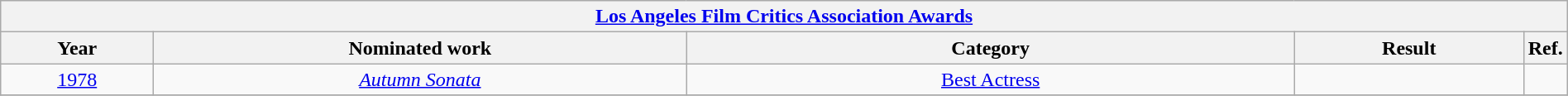<table width="100%" class="wikitable">
<tr>
<th colspan="5" align="center"><a href='#'>Los Angeles Film Critics Association Awards</a></th>
</tr>
<tr>
<th width="10%">Year</th>
<th width="35%">Nominated work</th>
<th width="40%">Category</th>
<th width="15%">Result</th>
<th>Ref.</th>
</tr>
<tr>
<td style="text-align:center;"><a href='#'>1978</a></td>
<td style="text-align:center;"><em><a href='#'>Autumn Sonata</a></em></td>
<td style="text-align:center;"><a href='#'>Best Actress</a></td>
<td></td>
<td style="text-align:center"></td>
</tr>
<tr>
</tr>
</table>
